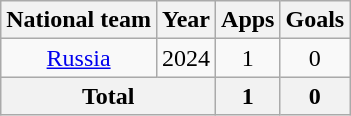<table class="wikitable" style="text-align:center">
<tr>
<th>National team</th>
<th>Year</th>
<th>Apps</th>
<th>Goals</th>
</tr>
<tr>
<td rowspan="1"><a href='#'>Russia</a></td>
<td>2024</td>
<td>1</td>
<td>0</td>
</tr>
<tr>
<th colspan="2">Total</th>
<th>1</th>
<th>0</th>
</tr>
</table>
